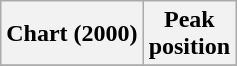<table class="wikitable sortable plainrowheaders" style="text-align:center">
<tr>
<th scope="col">Chart (2000)</th>
<th scope="col">Peak<br>position</th>
</tr>
<tr>
</tr>
</table>
